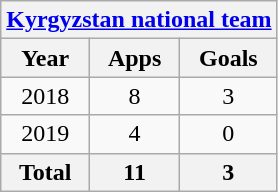<table class="wikitable" style="text-align:center">
<tr>
<th colspan=3><a href='#'>Kyrgyzstan national team</a></th>
</tr>
<tr>
<th>Year</th>
<th>Apps</th>
<th>Goals</th>
</tr>
<tr>
<td>2018</td>
<td>8</td>
<td>3</td>
</tr>
<tr>
<td>2019</td>
<td>4</td>
<td>0</td>
</tr>
<tr>
<th>Total</th>
<th>11</th>
<th>3</th>
</tr>
</table>
